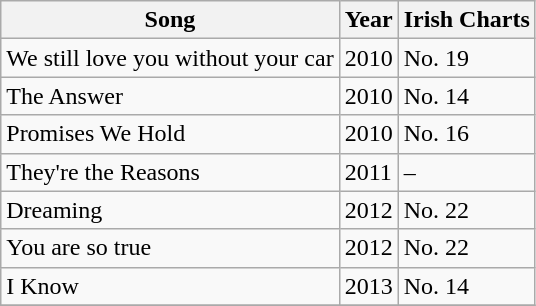<table class="wikitable">
<tr>
<th>Song</th>
<th>Year</th>
<th>Irish Charts</th>
</tr>
<tr>
<td>We still love you without your car</td>
<td>2010</td>
<td>No. 19</td>
</tr>
<tr>
<td>The Answer</td>
<td>2010</td>
<td>No. 14</td>
</tr>
<tr>
<td>Promises We Hold</td>
<td>2010</td>
<td>No. 16</td>
</tr>
<tr>
<td>They're the Reasons</td>
<td>2011</td>
<td>–</td>
</tr>
<tr>
<td>Dreaming</td>
<td>2012</td>
<td>No. 22</td>
</tr>
<tr>
<td>You are so true</td>
<td>2012</td>
<td>No. 22</td>
</tr>
<tr>
<td>I Know</td>
<td>2013</td>
<td>No. 14</td>
</tr>
<tr>
</tr>
</table>
